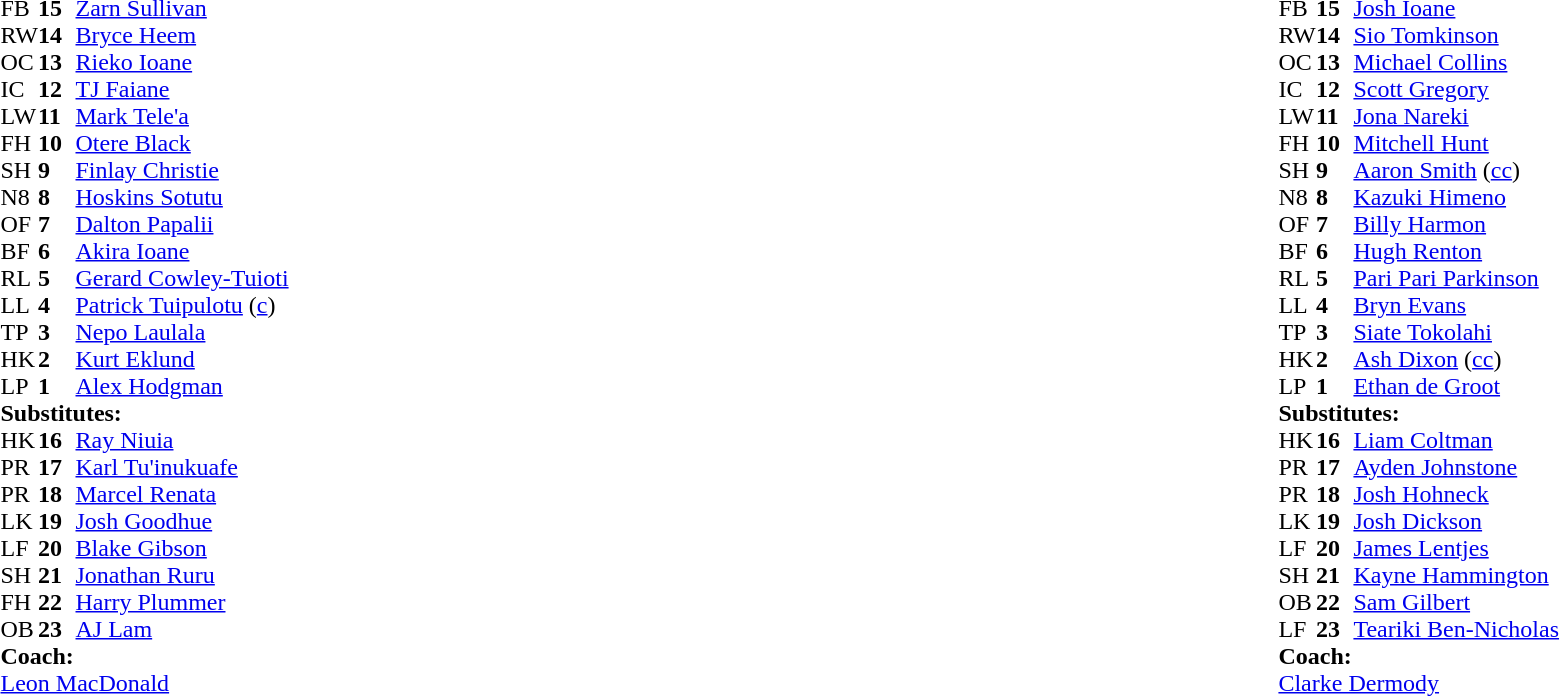<table style="width:100%">
<tr>
<td style="vertical-align:top;width:50%"><br><table cellspacing="0" cellpadding="0">
<tr>
<th width="25"></th>
<th width="25"></th>
</tr>
<tr>
<td>FB</td>
<td><strong>15</strong></td>
<td> <a href='#'>Zarn Sullivan</a></td>
</tr>
<tr>
<td>RW</td>
<td><strong>14</strong></td>
<td> <a href='#'>Bryce Heem</a></td>
</tr>
<tr>
<td>OC</td>
<td><strong>13</strong></td>
<td> <a href='#'>Rieko Ioane</a></td>
</tr>
<tr>
<td>IC</td>
<td><strong>12</strong></td>
<td> <a href='#'>TJ Faiane</a></td>
</tr>
<tr>
<td>LW</td>
<td><strong>11</strong></td>
<td> <a href='#'>Mark Tele'a</a></td>
</tr>
<tr>
<td>FH</td>
<td><strong>10</strong></td>
<td> <a href='#'>Otere Black</a></td>
<td></td>
<td></td>
<td></td>
<td></td>
</tr>
<tr>
<td>SH</td>
<td><strong>9</strong></td>
<td> <a href='#'>Finlay Christie</a></td>
<td></td>
<td></td>
</tr>
<tr>
<td>N8</td>
<td><strong>8</strong></td>
<td> <a href='#'>Hoskins Sotutu</a></td>
</tr>
<tr>
<td>OF</td>
<td><strong>7</strong></td>
<td> <a href='#'>Dalton Papalii</a></td>
</tr>
<tr>
<td>BF</td>
<td><strong>6</strong></td>
<td> <a href='#'>Akira Ioane</a></td>
<td></td>
<td></td>
</tr>
<tr>
<td>RL</td>
<td><strong>5</strong></td>
<td> <a href='#'>Gerard Cowley-Tuioti</a></td>
</tr>
<tr>
<td>LL</td>
<td><strong>4</strong></td>
<td> <a href='#'>Patrick Tuipulotu</a> (<a href='#'>c</a>)</td>
<td></td>
<td></td>
<td></td>
</tr>
<tr>
<td>TP</td>
<td><strong>3</strong></td>
<td> <a href='#'>Nepo Laulala</a></td>
<td></td>
<td></td>
</tr>
<tr>
<td>HK</td>
<td><strong>2</strong></td>
<td> <a href='#'>Kurt Eklund</a></td>
<td></td>
<td></td>
</tr>
<tr>
<td>LP</td>
<td><strong>1</strong></td>
<td> <a href='#'>Alex Hodgman</a></td>
<td></td>
<td></td>
</tr>
<tr>
<td colspan="3"><strong>Substitutes:</strong></td>
</tr>
<tr>
<td>HK</td>
<td><strong>16</strong></td>
<td> <a href='#'>Ray Niuia</a></td>
<td></td>
<td></td>
</tr>
<tr>
<td>PR</td>
<td><strong>17</strong></td>
<td> <a href='#'>Karl Tu'inukuafe</a></td>
<td></td>
<td></td>
</tr>
<tr>
<td>PR</td>
<td><strong>18</strong></td>
<td> <a href='#'>Marcel Renata</a></td>
<td></td>
<td></td>
</tr>
<tr>
<td>LK</td>
<td><strong>19</strong></td>
<td> <a href='#'>Josh Goodhue</a></td>
<td></td>
<td></td>
<td></td>
</tr>
<tr>
<td>LF</td>
<td><strong>20</strong></td>
<td> <a href='#'>Blake Gibson</a></td>
<td></td>
<td></td>
</tr>
<tr>
<td>SH</td>
<td><strong>21</strong></td>
<td> <a href='#'>Jonathan Ruru</a></td>
<td></td>
<td></td>
</tr>
<tr>
<td>FH</td>
<td><strong>22</strong></td>
<td> <a href='#'>Harry Plummer</a></td>
<td></td>
<td></td>
<td></td>
<td></td>
</tr>
<tr>
<td>OB</td>
<td><strong>23</strong></td>
<td> <a href='#'>AJ Lam</a></td>
</tr>
<tr>
<td colspan="3"><strong>Coach:</strong></td>
</tr>
<tr>
<td colspan="3"> <a href='#'>Leon MacDonald</a></td>
</tr>
</table>
</td>
<td style="vertical-align:top"></td>
<td style="vertical-align:top;width:50%"><br><table cellspacing="0" cellpadding="0" style="margin:auto">
<tr>
<th width="25"></th>
<th width="25"></th>
</tr>
<tr>
<td>FB</td>
<td><strong>15</strong></td>
<td> <a href='#'>Josh Ioane</a></td>
</tr>
<tr>
<td>RW</td>
<td><strong>14</strong></td>
<td> <a href='#'>Sio Tomkinson</a></td>
<td></td>
<td></td>
<td></td>
<td></td>
</tr>
<tr>
<td>OC</td>
<td><strong>13</strong></td>
<td> <a href='#'>Michael Collins</a></td>
</tr>
<tr>
<td>IC</td>
<td><strong>12</strong></td>
<td> <a href='#'>Scott Gregory</a></td>
</tr>
<tr>
<td>LW</td>
<td><strong>11</strong></td>
<td> <a href='#'>Jona Nareki</a></td>
</tr>
<tr>
<td>FH</td>
<td><strong>10</strong></td>
<td> <a href='#'>Mitchell Hunt</a></td>
</tr>
<tr>
<td>SH</td>
<td><strong>9</strong></td>
<td> <a href='#'>Aaron Smith</a> (<a href='#'>cc</a>)</td>
</tr>
<tr>
<td>N8</td>
<td><strong>8</strong></td>
<td> <a href='#'>Kazuki Himeno</a></td>
<td></td>
<td></td>
</tr>
<tr>
<td>OF</td>
<td><strong>7</strong></td>
<td> <a href='#'>Billy Harmon</a></td>
</tr>
<tr>
<td>BF</td>
<td><strong>6</strong></td>
<td> <a href='#'>Hugh Renton</a></td>
<td></td>
<td></td>
</tr>
<tr>
<td>RL</td>
<td><strong>5</strong></td>
<td> <a href='#'>Pari Pari Parkinson</a></td>
<td></td>
<td></td>
</tr>
<tr>
<td>LL</td>
<td><strong>4</strong></td>
<td> <a href='#'>Bryn Evans</a></td>
</tr>
<tr>
<td>TP</td>
<td><strong>3</strong></td>
<td> <a href='#'>Siate Tokolahi</a></td>
<td></td>
<td></td>
</tr>
<tr>
<td>HK</td>
<td><strong>2</strong></td>
<td> <a href='#'>Ash Dixon</a> (<a href='#'>cc</a>)</td>
<td></td>
<td></td>
<td></td>
<td></td>
</tr>
<tr>
<td>LP</td>
<td><strong>1</strong></td>
<td> <a href='#'>Ethan de Groot</a></td>
<td></td>
<td></td>
</tr>
<tr>
<td colspan="3"><strong>Substitutes:</strong></td>
</tr>
<tr>
<td>HK</td>
<td><strong>16</strong></td>
<td> <a href='#'>Liam Coltman</a></td>
<td></td>
<td></td>
<td></td>
<td></td>
</tr>
<tr>
<td>PR</td>
<td><strong>17</strong></td>
<td> <a href='#'>Ayden Johnstone</a></td>
<td></td>
<td></td>
</tr>
<tr>
<td>PR</td>
<td><strong>18</strong></td>
<td> <a href='#'>Josh Hohneck</a></td>
<td></td>
<td></td>
</tr>
<tr>
<td>LK</td>
<td><strong>19</strong></td>
<td> <a href='#'>Josh Dickson</a></td>
<td></td>
<td></td>
</tr>
<tr>
<td>LF</td>
<td><strong>20</strong></td>
<td> <a href='#'>James Lentjes</a></td>
<td></td>
<td></td>
</tr>
<tr>
<td>SH</td>
<td><strong>21</strong></td>
<td> <a href='#'>Kayne Hammington</a></td>
</tr>
<tr>
<td>OB</td>
<td><strong>22</strong></td>
<td> <a href='#'>Sam Gilbert</a></td>
<td></td>
<td></td>
<td></td>
<td></td>
</tr>
<tr>
<td>LF</td>
<td><strong>23</strong></td>
<td> <a href='#'>Teariki Ben-Nicholas</a></td>
<td></td>
<td></td>
</tr>
<tr>
<td colspan="3"><strong>Coach:</strong></td>
</tr>
<tr>
<td colspan="4"> <a href='#'>Clarke Dermody</a></td>
</tr>
</table>
</td>
</tr>
</table>
